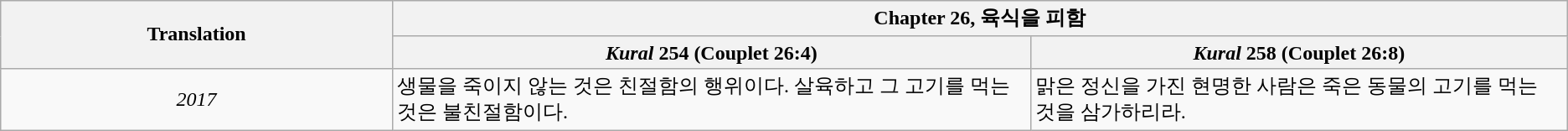<table class="wikitable">
<tr>
<th style="text-align:center; width:25%;" rowspan="2">Translation</th>
<th colspan="2">Chapter 26, 육식을 피함</th>
</tr>
<tr>
<th><em>Kural</em> 254 (Couplet 26:4)</th>
<th><em>Kural</em> 258 (Couplet 26:8)</th>
</tr>
<tr>
<td style="text-align:center;"><em>2017</em></td>
<td>생물을 죽이지 않는 것은 친절함의 행위이다. 살육하고 그 고기를 먹는 것은 불친절함이다.</td>
<td>맑은 정신을 가진 현명한 사람은 죽은 동물의 고기를 먹는 것을 삼가하리라.</td>
</tr>
</table>
